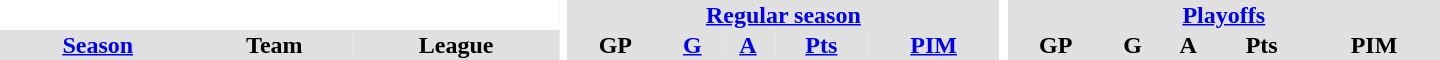<table border="0" cellpadding="1" cellspacing="0" style="text-align:center; width:60em">
<tr bgcolor="#e0e0e0">
<th colspan="3" bgcolor="#ffffff"></th>
<th rowspan="99" bgcolor="#ffffff"></th>
<th colspan="5"><a href='#'>Regular season</a></th>
<th rowspan="99" bgcolor="#ffffff"></th>
<th colspan="5"><a href='#'>Playoffs</a></th>
</tr>
<tr bgcolor="#e0e0e0">
<th><a href='#'>Season</a></th>
<th>Team</th>
<th>League</th>
<th>GP</th>
<th><a href='#'>G</a></th>
<th><a href='#'>A</a></th>
<th><a href='#'>Pts</a></th>
<th><a href='#'>PIM</a></th>
<th>GP</th>
<th>G</th>
<th>A</th>
<th>Pts</th>
<th>PIM</th>
</tr>
</table>
